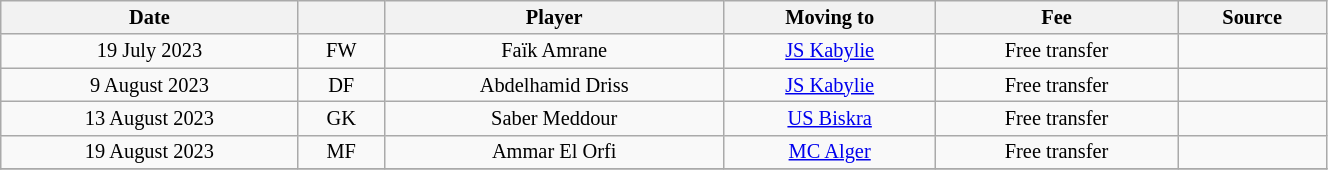<table class="wikitable sortable" style="width:70%; text-align:center; font-size:85%; text-align:centre;">
<tr>
<th>Date</th>
<th></th>
<th>Player</th>
<th>Moving to</th>
<th>Fee</th>
<th>Source</th>
</tr>
<tr>
<td>19 July 2023</td>
<td>FW</td>
<td> Faïk Amrane</td>
<td><a href='#'>JS Kabylie</a></td>
<td>Free transfer</td>
<td></td>
</tr>
<tr>
<td>9 August 2023</td>
<td>DF</td>
<td> Abdelhamid Driss</td>
<td><a href='#'>JS Kabylie</a></td>
<td>Free transfer</td>
<td></td>
</tr>
<tr>
<td>13 August 2023</td>
<td>GK</td>
<td> Saber Meddour</td>
<td><a href='#'>US Biskra</a></td>
<td>Free transfer</td>
<td></td>
</tr>
<tr>
<td>19 August 2023</td>
<td>MF</td>
<td> Ammar El Orfi</td>
<td><a href='#'>MC Alger</a></td>
<td>Free transfer</td>
<td></td>
</tr>
<tr>
</tr>
</table>
